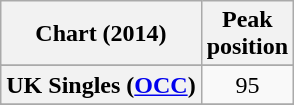<table class="wikitable plainrowheaders sortable" style="text-align: center;">
<tr>
<th scope="col">Chart (2014)</th>
<th scope="col">Peak<br>position</th>
</tr>
<tr>
</tr>
<tr>
<th scope="row">UK Singles (<a href='#'>OCC</a>)</th>
<td>95</td>
</tr>
<tr>
</tr>
<tr>
</tr>
</table>
